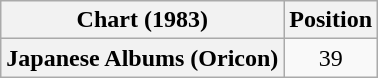<table class="wikitable sortable plainrowheaders" style="text-align:center">
<tr>
<th>Chart (1983)</th>
<th>Position</th>
</tr>
<tr>
<th scope="row">Japanese Albums (Oricon)</th>
<td>39</td>
</tr>
</table>
